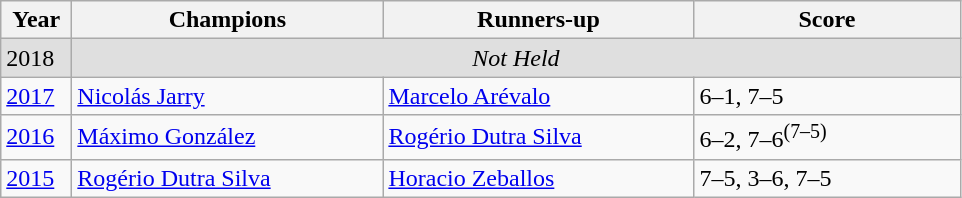<table class="wikitable">
<tr>
<th style="width:40px">Year</th>
<th style="width:200px">Champions</th>
<th style="width:200px">Runners-up</th>
<th style="width:170px" class="unsortable">Score</th>
</tr>
<tr>
<td style="background:#dfdfdf">2018</td>
<td colspan=3 align=center style="background:#dfdfdf"><em>Not Held</em></td>
</tr>
<tr>
<td><a href='#'>2017</a></td>
<td> <a href='#'>Nicolás Jarry</a></td>
<td> <a href='#'>Marcelo Arévalo</a></td>
<td>6–1, 7–5</td>
</tr>
<tr>
<td><a href='#'>2016</a></td>
<td> <a href='#'>Máximo González</a></td>
<td> <a href='#'>Rogério Dutra Silva</a></td>
<td>6–2, 7–6<sup>(7–5)</sup></td>
</tr>
<tr>
<td><a href='#'>2015</a></td>
<td> <a href='#'>Rogério Dutra Silva</a></td>
<td> <a href='#'>Horacio Zeballos</a></td>
<td>7–5, 3–6, 7–5</td>
</tr>
</table>
